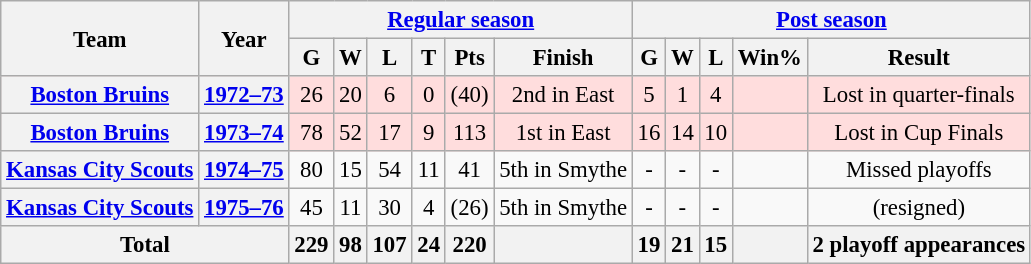<table class="wikitable" style="font-size: 95%; text-align:center;">
<tr>
<th rowspan="2">Team</th>
<th rowspan="2">Year</th>
<th colspan="6"><a href='#'>Regular season</a></th>
<th colspan="5"><a href='#'>Post season</a></th>
</tr>
<tr>
<th>G</th>
<th>W</th>
<th>L</th>
<th>T</th>
<th>Pts</th>
<th>Finish</th>
<th>G</th>
<th>W</th>
<th>L</th>
<th>Win%</th>
<th>Result</th>
</tr>
<tr style="background:#fdd;">
<th><a href='#'>Boston Bruins</a></th>
<th><a href='#'>1972–73</a></th>
<td>26</td>
<td>20</td>
<td>6</td>
<td>0</td>
<td>(40)</td>
<td>2nd in East</td>
<td>5</td>
<td>1</td>
<td>4</td>
<td></td>
<td>Lost in quarter-finals</td>
</tr>
<tr style="background:#fdd;">
<th><a href='#'>Boston Bruins</a></th>
<th><a href='#'>1973–74</a></th>
<td>78</td>
<td>52</td>
<td>17</td>
<td>9</td>
<td>113</td>
<td>1st in East</td>
<td>16</td>
<td>14</td>
<td>10</td>
<td></td>
<td>Lost in Cup Finals</td>
</tr>
<tr>
<th><a href='#'>Kansas City Scouts</a></th>
<th><a href='#'>1974–75</a></th>
<td>80</td>
<td>15</td>
<td>54</td>
<td>11</td>
<td>41</td>
<td>5th in Smythe</td>
<td>-</td>
<td>-</td>
<td>-</td>
<td></td>
<td>Missed playoffs</td>
</tr>
<tr>
<th><a href='#'>Kansas City Scouts</a></th>
<th><a href='#'>1975–76</a> </th>
<td>45</td>
<td>11</td>
<td>30</td>
<td>4</td>
<td>(26)</td>
<td>5th in Smythe</td>
<td>-</td>
<td>-</td>
<td>-</td>
<td></td>
<td>(resigned)</td>
</tr>
<tr>
<th colspan="2">Total</th>
<th>229</th>
<th>98</th>
<th>107</th>
<th>24</th>
<th>220</th>
<th></th>
<th>19</th>
<th>21</th>
<th>15</th>
<th></th>
<th>2 playoff appearances</th>
</tr>
</table>
